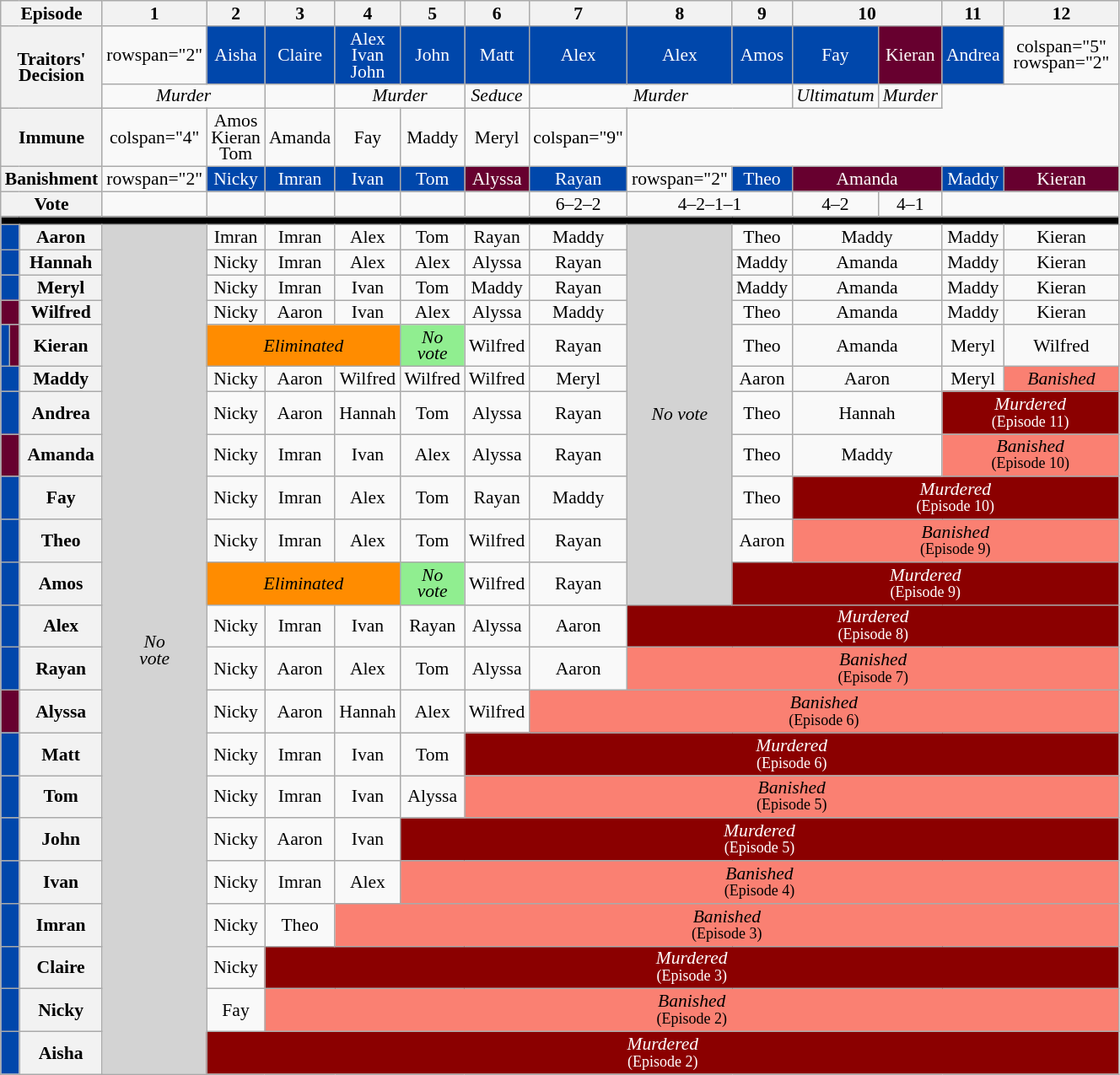<table class="wikitable" style="text-align:center; width:70%; font-size:90%; line-height:13px">
<tr>
<th colspan="3">Episode</th>
<th>1</th>
<th>2</th>
<th>3</th>
<th>4</th>
<th>5</th>
<th>6</th>
<th>7</th>
<th>8</th>
<th>9</th>
<th colspan="2">10</th>
<th>11</th>
<th colspan="5">12</th>
</tr>
<tr>
<th colspan="3" rowspan="2">Traitors'<br>Decision</th>
<td>rowspan="2" </td>
<td bgcolor="#0047AB" span style="color:#FFFFFF">Aisha</td>
<td bgcolor="#0047AB" span style="color:#FFFFFF">Claire</td>
<td bgcolor="#0047AB" span style="color:#FFFFFF">Alex<br>Ivan<br>John</td>
<td bgcolor="#0047AB" span style="color:#FFFFFF">John</td>
<td bgcolor="#0047AB" span style="color:#FFFFFF">Matt</td>
<td bgcolor="#0047AB" span style="color:#FFFFFF">Alex</td>
<td bgcolor="#0047AB" span style="color:#FFFFFF">Alex</td>
<td bgcolor="#0047AB" span style="color:#FFFFFF">Amos</td>
<td bgcolor="#0047AB" span style="color:#FFFFFF">Fay</td>
<td bgcolor="#67002F" span style="color:#FFFFFF">Kieran</td>
<td bgcolor="#0047AB" span style="color:#FFFFFF">Andrea</td>
<td>colspan="5" rowspan="2" </td>
</tr>
<tr>
<td colspan="2"><em>Murder</em></td>
<td></td>
<td colspan="2"><em>Murder</em></td>
<td><em>Seduce</em></td>
<td colspan="3"><em>Murder</em></td>
<td><em>Ultimatum</em></td>
<td><em>Murder</em></td>
</tr>
<tr>
<th colspan="3">Immune</th>
<td>colspan="4" </td>
<td>Amos<br>Kieran<br>Tom</td>
<td>Amanda</td>
<td>Fay</td>
<td>Maddy</td>
<td>Meryl</td>
<td>colspan="9" </td>
</tr>
<tr>
<th colspan="3">Banishment</th>
<td>rowspan="2" </td>
<td bgcolor="#0047AB" span style="color:#FFFFFF">Nicky</td>
<td bgcolor="#0047AB" span style="color:#FFFFFF">Imran</td>
<td bgcolor="#0047AB" span style="color:#FFFFFF">Ivan</td>
<td bgcolor="#0047AB" span style="color:#FFFFFF">Tom</td>
<td bgcolor="#67002F" span style="color:#FFFFFF">Alyssa</td>
<td bgcolor="#0047AB" span style="color:#FFFFFF">Rayan</td>
<td>rowspan="2" </td>
<td bgcolor="#0047AB" span style="color:#FFFFFF">Theo</td>
<td colspan="2" bgcolor="#67002F" span style="color:#FFFFFF">Amanda</td>
<td bgcolor="#0047AB" span style="color:#FFFFFF">Maddy</td>
<td bgcolor="#67002F" span style="color:#FFFFFF">Kieran</td>
</tr>
<tr>
<th colspan="3">Vote</th>
<td></td>
<td></td>
<td></td>
<td></td>
<td></td>
<td></td>
<td>6–2–2</td>
<td colspan="2">4–2–1–1</td>
<td>4–2</td>
<td>4–1</td>
</tr>
<tr>
<td colspan="20" bgcolor="#000000"></td>
</tr>
<tr>
<td colspan="2" bgcolor="#0047AB"></td>
<th>Aaron</th>
<td rowspan="22" bgcolor="lightgrey"><em>No<br>vote</em></td>
<td>Imran</td>
<td>Imran</td>
<td>Alex</td>
<td>Tom</td>
<td>Rayan</td>
<td>Maddy</td>
<td rowspan="11" bgcolor="lightgrey"><em>No vote</em></td>
<td>Theo</td>
<td colspan="2">Maddy</td>
<td>Maddy</td>
<td>Kieran</td>
</tr>
<tr>
<td colspan="2" bgcolor="#0047AB"></td>
<th>Hannah</th>
<td>Nicky</td>
<td>Imran</td>
<td>Alex</td>
<td>Alex</td>
<td>Alyssa</td>
<td>Rayan</td>
<td>Maddy</td>
<td colspan="2">Amanda</td>
<td>Maddy</td>
<td>Kieran</td>
</tr>
<tr>
<td colspan="2" bgcolor="#0047AB"></td>
<th>Meryl</th>
<td>Nicky</td>
<td>Imran</td>
<td>Ivan</td>
<td>Tom</td>
<td>Maddy</td>
<td>Rayan</td>
<td>Maddy</td>
<td colspan="2">Amanda</td>
<td>Maddy</td>
<td>Kieran</td>
</tr>
<tr>
<td colspan="2" bgcolor="#67002F"></td>
<th>Wilfred</th>
<td>Nicky</td>
<td>Aaron</td>
<td>Ivan</td>
<td>Alex</td>
<td>Alyssa</td>
<td>Maddy</td>
<td>Theo</td>
<td colspan="2">Amanda</td>
<td>Maddy</td>
<td>Kieran</td>
</tr>
<tr>
<td bgcolor="#0047AB"></td>
<td bgcolor="#67002F"></td>
<th>Kieran</th>
<td colspan="3" bgcolor="#FF8C00"><em>Eliminated</em></td>
<td bgcolor="lightgreen"><em>No vote</em></td>
<td>Wilfred</td>
<td>Rayan</td>
<td>Theo</td>
<td colspan="2">Amanda</td>
<td>Meryl</td>
<td>Wilfred</td>
</tr>
<tr>
<td colspan="2" bgcolor="#0047AB"></td>
<th>Maddy</th>
<td>Nicky</td>
<td>Aaron</td>
<td>Wilfred</td>
<td>Wilfred</td>
<td>Wilfred</td>
<td>Meryl</td>
<td>Aaron</td>
<td colspan="2">Aaron</td>
<td>Meryl</td>
<td colspan="5" style="background:salmon"><em>Banished</em> <br><small></small></td>
</tr>
<tr>
<td colspan="2" bgcolor="#0047AB"></td>
<th>Andrea</th>
<td>Nicky</td>
<td>Aaron</td>
<td>Hannah</td>
<td>Tom</td>
<td>Alyssa</td>
<td>Rayan</td>
<td>Theo</td>
<td colspan="2">Hannah</td>
<td colspan="6" style="background:darkred; color:white"><em>Murdered</em> <br><small>(Episode 11)</small></td>
</tr>
<tr>
<td colspan="2" bgcolor="#67002F"></td>
<th>Amanda</th>
<td>Nicky</td>
<td>Imran</td>
<td>Ivan</td>
<td>Alex</td>
<td>Alyssa</td>
<td>Rayan</td>
<td>Theo</td>
<td colspan="2">Maddy</td>
<td colspan="6" style="background:salmon"><em>Banished</em> <br><small>(Episode 10)</small></td>
</tr>
<tr>
<td colspan="2" bgcolor="#0047AB"></td>
<th>Fay</th>
<td>Nicky</td>
<td>Imran</td>
<td>Alex</td>
<td>Tom</td>
<td>Rayan</td>
<td>Maddy</td>
<td>Theo</td>
<td colspan="8" style="background:darkred; color:white"><em>Murdered</em> <br><small>(Episode 10)</small></td>
</tr>
<tr>
<td colspan="2" bgcolor="#0047AB"></td>
<th>Theo</th>
<td>Nicky</td>
<td>Imran</td>
<td>Alex</td>
<td>Tom</td>
<td>Wilfred</td>
<td>Rayan</td>
<td>Aaron</td>
<td colspan="8" style="background:salmon"><em>Banished</em> <br><small>(Episode 9)</small></td>
</tr>
<tr>
<td colspan="2" bgcolor="#0047AB"></td>
<th>Amos</th>
<td colspan="3" bgcolor="#FF8C00"><em>Eliminated</em></td>
<td bgcolor="lightgreen"><em>No vote</em></td>
<td>Wilfred</td>
<td>Rayan</td>
<td colspan="9" style="background:darkred; color:white"><em>Murdered</em> <br><small>(Episode 9)</small></td>
</tr>
<tr>
<td colspan="2" bgcolor="#0047AB"></td>
<th>Alex</th>
<td>Nicky</td>
<td>Imran</td>
<td>Ivan</td>
<td>Rayan</td>
<td>Alyssa</td>
<td>Aaron</td>
<td colspan="10" style="background:darkred; color:white"><em>Murdered</em> <br><small>(Episode 8)</small></td>
</tr>
<tr>
<td colspan="2" bgcolor="#0047AB"></td>
<th>Rayan</th>
<td>Nicky</td>
<td>Aaron</td>
<td>Alex</td>
<td>Tom</td>
<td>Alyssa</td>
<td>Aaron</td>
<td colspan="10" style="background:salmon"><em>Banished</em> <br><small>(Episode 7)</small></td>
</tr>
<tr>
<td colspan="2" bgcolor="#67002F"></td>
<th>Alyssa</th>
<td>Nicky</td>
<td>Aaron</td>
<td>Hannah</td>
<td>Alex</td>
<td>Wilfred</td>
<td colspan="11" style="background:salmon"><em>Banished</em> <br><small>(Episode 6)</small></td>
</tr>
<tr>
<td colspan="2" bgcolor="#0047AB"></td>
<th>Matt</th>
<td>Nicky</td>
<td>Imran</td>
<td>Ivan</td>
<td>Tom</td>
<td colspan="12" style="background:darkred; color:white"><em>Murdered</em> <br><small>(Episode 6)</small></td>
</tr>
<tr>
<td colspan="2" bgcolor="#0047AB"></td>
<th>Tom</th>
<td>Nicky</td>
<td>Imran</td>
<td>Ivan</td>
<td>Alyssa</td>
<td colspan="12" style="background:salmon"><em>Banished</em> <br><small>(Episode 5)</small></td>
</tr>
<tr>
<td colspan="2" bgcolor="#0047AB"></td>
<th>John</th>
<td>Nicky</td>
<td>Aaron</td>
<td>Ivan</td>
<td colspan="13" style="background:darkred; color:white"><em>Murdered</em> <br><small>(Episode 5)</small></td>
</tr>
<tr>
<td colspan="2" bgcolor="#0047AB"></td>
<th>Ivan</th>
<td>Nicky</td>
<td>Imran</td>
<td>Alex</td>
<td colspan="13" style="background:salmon"><em>Banished</em> <br><small>(Episode 4)</small></td>
</tr>
<tr>
<td colspan="2" bgcolor="#0047AB"></td>
<th>Imran</th>
<td>Nicky</td>
<td>Theo</td>
<td colspan="14" style="background:salmon"><em>Banished</em> <br><small>(Episode 3)</small></td>
</tr>
<tr>
<td colspan="2" bgcolor="#0047AB"></td>
<th>Claire</th>
<td>Nicky</td>
<td colspan="15" style="background:darkred; color:white"><em>Murdered</em> <br><small>(Episode 3)</small></td>
</tr>
<tr>
<td colspan="2" bgcolor="#0047AB"></td>
<th>Nicky</th>
<td>Fay</td>
<td colspan="15" style="background:salmon"><em>Banished</em> <br><small>(Episode 2)</small></td>
</tr>
<tr>
<td colspan="2" bgcolor="#0047AB"></td>
<th>Aisha</th>
<td colspan="16" style="background:darkred; color:white"><em>Murdered</em> <br><small>(Episode 2)</small></td>
</tr>
</table>
